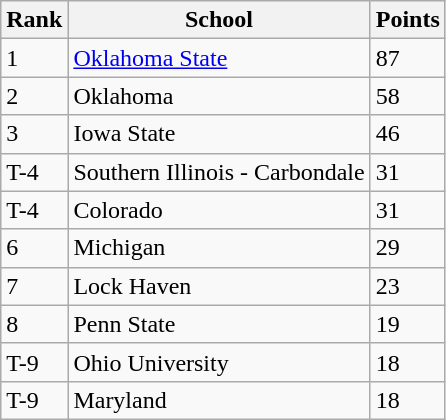<table class="wikitable">
<tr>
<th>Rank</th>
<th>School</th>
<th>Points</th>
</tr>
<tr>
<td>1</td>
<td><a href='#'>Oklahoma State</a></td>
<td>87</td>
</tr>
<tr>
<td>2</td>
<td>Oklahoma</td>
<td>58</td>
</tr>
<tr>
<td>3</td>
<td>Iowa State</td>
<td>46</td>
</tr>
<tr>
<td>T-4</td>
<td>Southern Illinois - Carbondale</td>
<td>31</td>
</tr>
<tr>
<td>T-4</td>
<td>Colorado</td>
<td>31</td>
</tr>
<tr>
<td>6</td>
<td>Michigan</td>
<td>29</td>
</tr>
<tr>
<td>7</td>
<td>Lock Haven</td>
<td>23</td>
</tr>
<tr>
<td>8</td>
<td>Penn State</td>
<td>19</td>
</tr>
<tr>
<td>T-9</td>
<td>Ohio University</td>
<td>18</td>
</tr>
<tr>
<td>T-9</td>
<td>Maryland</td>
<td>18</td>
</tr>
</table>
